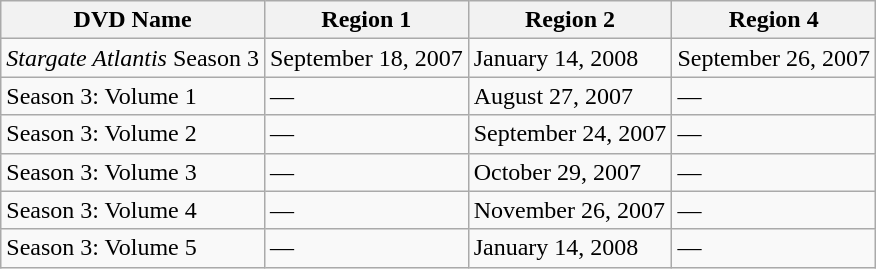<table class="wikitable">
<tr>
<th>DVD Name</th>
<th>Region 1</th>
<th>Region 2</th>
<th>Region 4</th>
</tr>
<tr>
<td><em>Stargate Atlantis</em> Season 3</td>
<td>September 18, 2007</td>
<td>January 14, 2008</td>
<td>September 26, 2007</td>
</tr>
<tr>
<td>Season 3: Volume 1</td>
<td>—</td>
<td>August 27, 2007</td>
<td>—</td>
</tr>
<tr>
<td>Season 3: Volume 2</td>
<td>—</td>
<td>September 24, 2007</td>
<td>—</td>
</tr>
<tr>
<td>Season 3: Volume 3</td>
<td>—</td>
<td>October 29, 2007</td>
<td>—</td>
</tr>
<tr>
<td>Season 3: Volume 4</td>
<td>—</td>
<td>November 26, 2007</td>
<td>—</td>
</tr>
<tr>
<td>Season 3: Volume 5</td>
<td>—</td>
<td>January 14, 2008</td>
<td>—</td>
</tr>
</table>
